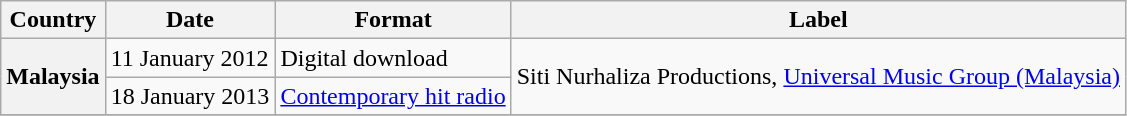<table class="wikitable plainrowheaders" border="1">
<tr>
<th>Country</th>
<th>Date</th>
<th>Format</th>
<th>Label</th>
</tr>
<tr>
<th rowspan="2">Malaysia</th>
<td rowspan="1">11 January 2012</td>
<td rowspan="1">Digital download</td>
<td rowspan="2">Siti Nurhaliza Productions, <a href='#'>Universal Music Group (Malaysia)</a></td>
</tr>
<tr>
<td>18 January 2013</td>
<td><a href='#'>Contemporary hit radio</a></td>
</tr>
<tr>
</tr>
</table>
